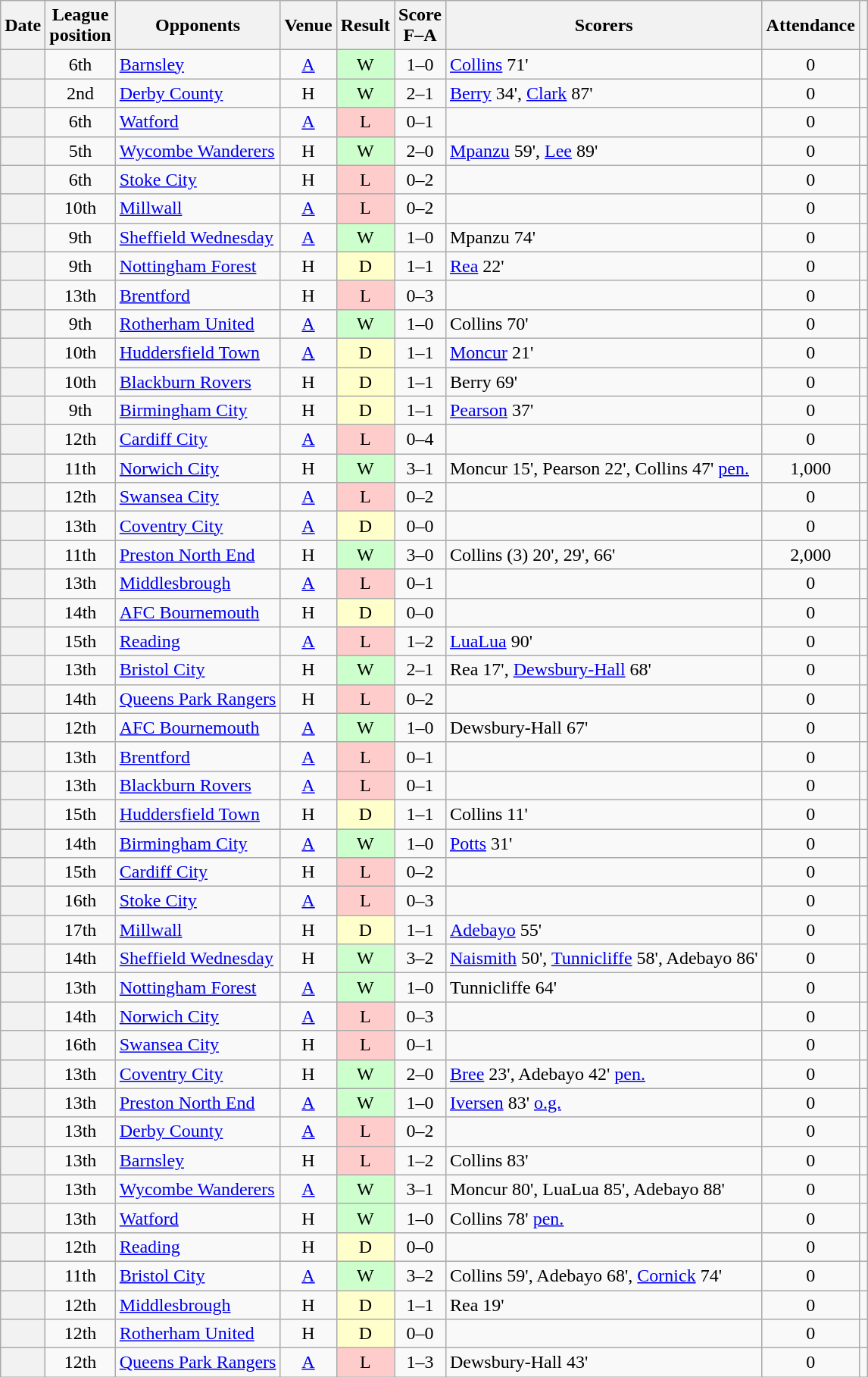<table class="wikitable sortable plainrowheaders" style=text-align:center>
<tr>
<th scope=col>Date</th>
<th scope=col>League<br>position</th>
<th scope=col>Opponents</th>
<th scope=col>Venue</th>
<th scope=col>Result</th>
<th scope=col>Score<br>F–A</th>
<th scope=col class=unsortable>Scorers</th>
<th scope=col>Attendance</th>
<th scope=col class=unsortable></th>
</tr>
<tr>
<th scope=row></th>
<td>6th</td>
<td align=left><a href='#'>Barnsley</a></td>
<td><a href='#'>A</a></td>
<td style=background-color:#CCFFCC>W</td>
<td>1–0</td>
<td align=left><a href='#'>Collins</a> 71'</td>
<td>0</td>
<td></td>
</tr>
<tr>
<th scope=row></th>
<td>2nd</td>
<td align=left><a href='#'>Derby County</a></td>
<td>H</td>
<td style=background-color:#CCFFCC>W</td>
<td>2–1</td>
<td align=left><a href='#'>Berry</a> 34', <a href='#'>Clark</a> 87'</td>
<td>0</td>
<td></td>
</tr>
<tr>
<th scope=row></th>
<td>6th</td>
<td align=left><a href='#'>Watford</a></td>
<td><a href='#'>A</a></td>
<td style=background-color:#FFCCCC>L</td>
<td>0–1</td>
<td align=left></td>
<td>0</td>
<td></td>
</tr>
<tr>
<th scope=row></th>
<td>5th</td>
<td align=left><a href='#'>Wycombe Wanderers</a></td>
<td>H</td>
<td style=background-color:#CCFFCC>W</td>
<td>2–0</td>
<td align=left><a href='#'>Mpanzu</a> 59', <a href='#'>Lee</a> 89'</td>
<td>0</td>
<td></td>
</tr>
<tr>
<th scope=row></th>
<td>6th</td>
<td align=left><a href='#'>Stoke City</a></td>
<td>H</td>
<td style=background-color:#FFCCCC>L</td>
<td>0–2</td>
<td align=left></td>
<td>0</td>
<td></td>
</tr>
<tr>
<th scope=row></th>
<td>10th</td>
<td align=left><a href='#'>Millwall</a></td>
<td><a href='#'>A</a></td>
<td style=background-color:#FFCCCC>L</td>
<td>0–2</td>
<td align=left></td>
<td>0</td>
<td></td>
</tr>
<tr>
<th scope=row></th>
<td>9th</td>
<td align=left><a href='#'>Sheffield Wednesday</a></td>
<td><a href='#'>A</a></td>
<td style=background-color:#CCFFCC>W</td>
<td>1–0</td>
<td align=left>Mpanzu 74'</td>
<td>0</td>
<td></td>
</tr>
<tr>
<th scope=row></th>
<td>9th</td>
<td align=left><a href='#'>Nottingham Forest</a></td>
<td>H</td>
<td style=background-color:#FFFFCC>D</td>
<td>1–1</td>
<td align=left><a href='#'>Rea</a> 22'</td>
<td>0</td>
<td></td>
</tr>
<tr>
<th scope=row></th>
<td>13th</td>
<td align=left><a href='#'>Brentford</a></td>
<td>H</td>
<td style=background-color:#FFCCCC>L</td>
<td>0–3</td>
<td align=left></td>
<td>0</td>
<td></td>
</tr>
<tr>
<th scope=row></th>
<td>9th</td>
<td align=left><a href='#'>Rotherham United</a></td>
<td><a href='#'>A</a></td>
<td style=background-color:#CCFFCC>W</td>
<td>1–0</td>
<td align=left>Collins 70'</td>
<td>0</td>
<td></td>
</tr>
<tr>
<th scope=row></th>
<td>10th</td>
<td align=left><a href='#'>Huddersfield Town</a></td>
<td><a href='#'>A</a></td>
<td style=background-color:#FFFFCC>D</td>
<td>1–1</td>
<td align=left><a href='#'>Moncur</a> 21'</td>
<td>0</td>
<td></td>
</tr>
<tr>
<th scope=row></th>
<td>10th</td>
<td align=left><a href='#'>Blackburn Rovers</a></td>
<td>H</td>
<td style=background-color:#FFFFCC>D</td>
<td>1–1</td>
<td align=left>Berry 69'</td>
<td>0</td>
<td></td>
</tr>
<tr>
<th scope=row></th>
<td>9th</td>
<td align=left><a href='#'>Birmingham City</a></td>
<td>H</td>
<td style=background-color:#FFFFCC>D</td>
<td>1–1</td>
<td align=left><a href='#'>Pearson</a> 37'</td>
<td>0</td>
<td></td>
</tr>
<tr>
<th scope=row></th>
<td>12th</td>
<td align=left><a href='#'>Cardiff City</a></td>
<td><a href='#'>A</a></td>
<td style=background-color:#FFCCCC>L</td>
<td>0–4</td>
<td align=left></td>
<td>0</td>
<td></td>
</tr>
<tr>
<th scope=row></th>
<td>11th</td>
<td align=left><a href='#'>Norwich City</a></td>
<td>H</td>
<td style=background-color:#CCFFCC>W</td>
<td>3–1</td>
<td align=left>Moncur 15', Pearson 22', Collins 47' <a href='#'>pen.</a></td>
<td>1,000</td>
<td></td>
</tr>
<tr>
<th scope=row></th>
<td>12th</td>
<td align=left><a href='#'>Swansea City</a></td>
<td><a href='#'>A</a></td>
<td style=background-color:#FFCCCC>L</td>
<td>0–2</td>
<td align=left></td>
<td>0</td>
<td></td>
</tr>
<tr>
<th scope=row></th>
<td>13th</td>
<td align=left><a href='#'>Coventry City</a></td>
<td><a href='#'>A</a></td>
<td style=background-color:#FFFFCC>D</td>
<td>0–0</td>
<td align=left></td>
<td>0</td>
<td></td>
</tr>
<tr>
<th scope=row></th>
<td>11th</td>
<td align=left><a href='#'>Preston North End</a></td>
<td>H</td>
<td style=background-color:#CCFFCC>W</td>
<td>3–0</td>
<td align=left>Collins (3) 20', 29', 66'</td>
<td>2,000</td>
<td></td>
</tr>
<tr>
<th scope=row></th>
<td>13th</td>
<td align=left><a href='#'>Middlesbrough</a></td>
<td><a href='#'>A</a></td>
<td style=background-color:#FFCCCC>L</td>
<td>0–1</td>
<td align=left></td>
<td>0</td>
<td></td>
</tr>
<tr>
<th scope=row></th>
<td>14th</td>
<td align=left><a href='#'>AFC Bournemouth</a></td>
<td>H</td>
<td style=background-color:#FFFFCC>D</td>
<td>0–0</td>
<td align=left></td>
<td>0</td>
<td></td>
</tr>
<tr>
<th scope=row></th>
<td>15th</td>
<td align=left><a href='#'>Reading</a></td>
<td><a href='#'>A</a></td>
<td style=background-color:#FFCCCC>L</td>
<td>1–2</td>
<td align=left><a href='#'>LuaLua</a> 90'</td>
<td>0</td>
<td></td>
</tr>
<tr>
<th scope=row></th>
<td>13th</td>
<td align=left><a href='#'>Bristol City</a></td>
<td>H</td>
<td style=background-color:#CCFFCC>W</td>
<td>2–1</td>
<td align=left>Rea 17', <a href='#'>Dewsbury-Hall</a> 68'</td>
<td>0</td>
<td></td>
</tr>
<tr>
<th scope=row></th>
<td>14th</td>
<td align=left><a href='#'>Queens Park Rangers</a></td>
<td>H</td>
<td style=background-color:#FFCCCC>L</td>
<td>0–2</td>
<td align=left></td>
<td>0</td>
<td></td>
</tr>
<tr>
<th scope=row></th>
<td>12th</td>
<td align=left><a href='#'>AFC Bournemouth</a></td>
<td><a href='#'>A</a></td>
<td style=background-color:#CCFFCC>W</td>
<td>1–0</td>
<td align=left>Dewsbury-Hall 67'</td>
<td>0</td>
<td></td>
</tr>
<tr>
<th scope=row></th>
<td>13th</td>
<td align=left><a href='#'>Brentford</a></td>
<td><a href='#'>A</a></td>
<td style=background-color:#FFCCCC>L</td>
<td>0–1</td>
<td align=left></td>
<td>0</td>
<td></td>
</tr>
<tr>
<th scope=row></th>
<td>13th</td>
<td align=left><a href='#'>Blackburn Rovers</a></td>
<td><a href='#'>A</a></td>
<td style=background-color:#FFCCCC>L</td>
<td>0–1</td>
<td align=left></td>
<td>0</td>
<td></td>
</tr>
<tr>
<th scope=row></th>
<td>15th</td>
<td align=left><a href='#'>Huddersfield Town</a></td>
<td>H</td>
<td style=background-color:#FFFFCC>D</td>
<td>1–1</td>
<td align=left>Collins 11'</td>
<td>0</td>
<td></td>
</tr>
<tr>
<th scope=row></th>
<td>14th</td>
<td align=left><a href='#'>Birmingham City</a></td>
<td><a href='#'>A</a></td>
<td style=background-color:#CCFFCC>W</td>
<td>1–0</td>
<td align=left><a href='#'>Potts</a> 31'</td>
<td>0</td>
<td></td>
</tr>
<tr>
<th scope=row></th>
<td>15th</td>
<td align=left><a href='#'>Cardiff City</a></td>
<td>H</td>
<td style=background-color:#FFCCCC>L</td>
<td>0–2</td>
<td align=left></td>
<td>0</td>
<td></td>
</tr>
<tr>
<th scope=row></th>
<td>16th</td>
<td align=left><a href='#'>Stoke City</a></td>
<td><a href='#'>A</a></td>
<td style=background-color:#FFCCCC>L</td>
<td>0–3</td>
<td align=left></td>
<td>0</td>
<td></td>
</tr>
<tr>
<th scope=row></th>
<td>17th</td>
<td align=left><a href='#'>Millwall</a></td>
<td>H</td>
<td style=background-color:#FFFFCC>D</td>
<td>1–1</td>
<td align=left><a href='#'>Adebayo</a> 55'</td>
<td>0</td>
<td></td>
</tr>
<tr>
<th scope=row></th>
<td>14th</td>
<td align=left><a href='#'>Sheffield Wednesday</a></td>
<td>H</td>
<td style=background-color:#CCFFCC>W</td>
<td>3–2</td>
<td align=left><a href='#'>Naismith</a> 50', <a href='#'>Tunnicliffe</a> 58', Adebayo 86'</td>
<td>0</td>
<td></td>
</tr>
<tr>
<th scope=row></th>
<td>13th</td>
<td align=left><a href='#'>Nottingham Forest</a></td>
<td><a href='#'>A</a></td>
<td style=background-color:#CCFFCC>W</td>
<td>1–0</td>
<td align=left>Tunnicliffe 64'</td>
<td>0</td>
<td></td>
</tr>
<tr>
<th scope=row></th>
<td>14th</td>
<td align=left><a href='#'>Norwich City</a></td>
<td><a href='#'>A</a></td>
<td style=background-color:#FFCCCC>L</td>
<td>0–3</td>
<td align=left></td>
<td>0</td>
<td></td>
</tr>
<tr>
<th scope=row></th>
<td>16th</td>
<td align=left><a href='#'>Swansea City</a></td>
<td>H</td>
<td style=background-color:#FFCCCC>L</td>
<td>0–1</td>
<td align=left></td>
<td>0</td>
<td></td>
</tr>
<tr>
<th scope=row></th>
<td>13th</td>
<td align=left><a href='#'>Coventry City</a></td>
<td>H</td>
<td style=background-color:#CCFFCC>W</td>
<td>2–0</td>
<td align=left><a href='#'>Bree</a> 23', Adebayo 42' <a href='#'>pen.</a></td>
<td>0</td>
<td></td>
</tr>
<tr>
<th scope=row></th>
<td>13th</td>
<td align=left><a href='#'>Preston North End</a></td>
<td><a href='#'>A</a></td>
<td style=background-color:#CCFFCC>W</td>
<td>1–0</td>
<td align=left><a href='#'>Iversen</a> 83' <a href='#'>o.g.</a></td>
<td>0</td>
<td></td>
</tr>
<tr>
<th scope=row></th>
<td>13th</td>
<td align=left><a href='#'>Derby County</a></td>
<td><a href='#'>A</a></td>
<td style=background-color:#FFCCCC>L</td>
<td>0–2</td>
<td align=left></td>
<td>0</td>
<td></td>
</tr>
<tr>
<th scope=row></th>
<td>13th</td>
<td align=left><a href='#'>Barnsley</a></td>
<td>H</td>
<td style=background-color:#FFCCCC>L</td>
<td>1–2</td>
<td align=left>Collins 83'</td>
<td>0</td>
<td></td>
</tr>
<tr>
<th scope=row></th>
<td>13th</td>
<td align=left><a href='#'>Wycombe Wanderers</a></td>
<td><a href='#'>A</a></td>
<td style=background-color:#CCFFCC>W</td>
<td>3–1</td>
<td align=left>Moncur 80', LuaLua 85', Adebayo 88'</td>
<td>0</td>
<td></td>
</tr>
<tr>
<th scope=row></th>
<td>13th</td>
<td align=left><a href='#'>Watford</a></td>
<td>H</td>
<td style=background-color:#CCFFCC>W</td>
<td>1–0</td>
<td align=left>Collins 78' <a href='#'>pen.</a></td>
<td>0</td>
<td></td>
</tr>
<tr>
<th scope=row></th>
<td>12th</td>
<td align=left><a href='#'>Reading</a></td>
<td>H</td>
<td style=background-color:#FFFFCC>D</td>
<td>0–0</td>
<td align=left></td>
<td>0</td>
<td></td>
</tr>
<tr>
<th scope=row></th>
<td>11th</td>
<td align=left><a href='#'>Bristol City</a></td>
<td><a href='#'>A</a></td>
<td style=background-color:#CCFFCC>W</td>
<td>3–2</td>
<td align=left>Collins 59', Adebayo 68', <a href='#'>Cornick</a> 74'</td>
<td>0</td>
<td></td>
</tr>
<tr>
<th scope=row></th>
<td>12th</td>
<td align=left><a href='#'>Middlesbrough</a></td>
<td>H</td>
<td style=background-color:#FFFFCC>D</td>
<td>1–1</td>
<td align=left>Rea 19'</td>
<td>0</td>
<td></td>
</tr>
<tr>
<th scope=row></th>
<td>12th</td>
<td align=left><a href='#'>Rotherham United</a></td>
<td>H</td>
<td style=background-color:#FFFFCC>D</td>
<td>0–0</td>
<td align=left></td>
<td>0</td>
<td></td>
</tr>
<tr>
<th scope=row></th>
<td>12th</td>
<td align=left><a href='#'>Queens Park Rangers</a></td>
<td><a href='#'>A</a></td>
<td style=background-color:#FFCCCC>L</td>
<td>1–3</td>
<td align=left>Dewsbury-Hall 43'</td>
<td>0</td>
<td></td>
</tr>
</table>
